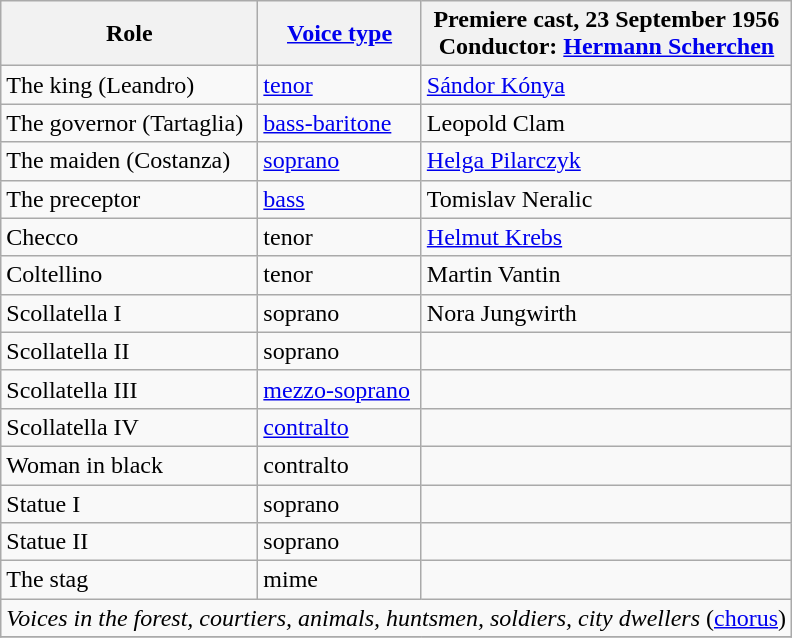<table class="wikitable">
<tr>
<th>Role</th>
<th><a href='#'>Voice type</a></th>
<th>Premiere cast, 23 September 1956<br>Conductor: <a href='#'>Hermann Scherchen</a></th>
</tr>
<tr>
<td>The king (Leandro)</td>
<td><a href='#'>tenor</a></td>
<td><a href='#'>Sándor Kónya</a></td>
</tr>
<tr>
<td>The governor (Tartaglia)</td>
<td><a href='#'>bass-baritone</a></td>
<td>Leopold Clam</td>
</tr>
<tr>
<td>The maiden (Costanza)</td>
<td><a href='#'>soprano</a></td>
<td><a href='#'>Helga Pilarczyk</a></td>
</tr>
<tr>
<td>The preceptor</td>
<td><a href='#'>bass</a></td>
<td>Tomislav Neralic</td>
</tr>
<tr>
<td>Checco</td>
<td>tenor</td>
<td><a href='#'>Helmut Krebs</a></td>
</tr>
<tr>
<td>Coltellino</td>
<td>tenor</td>
<td>Martin Vantin</td>
</tr>
<tr>
<td>Scollatella I</td>
<td>soprano</td>
<td>Nora Jungwirth</td>
</tr>
<tr>
<td>Scollatella II</td>
<td>soprano</td>
<td></td>
</tr>
<tr>
<td>Scollatella III</td>
<td><a href='#'>mezzo-soprano</a></td>
<td></td>
</tr>
<tr>
<td>Scollatella IV</td>
<td><a href='#'>contralto</a></td>
<td></td>
</tr>
<tr>
<td>Woman in black</td>
<td>contralto</td>
<td></td>
</tr>
<tr>
<td>Statue I</td>
<td>soprano</td>
<td></td>
</tr>
<tr>
<td>Statue II</td>
<td>soprano</td>
<td></td>
</tr>
<tr>
<td>The stag</td>
<td>mime</td>
<td></td>
</tr>
<tr>
<td colspan="3"><em>Voices in the forest, courtiers, animals, huntsmen, soldiers, city dwellers</em> (<a href='#'>chorus</a>)</td>
</tr>
<tr>
</tr>
</table>
